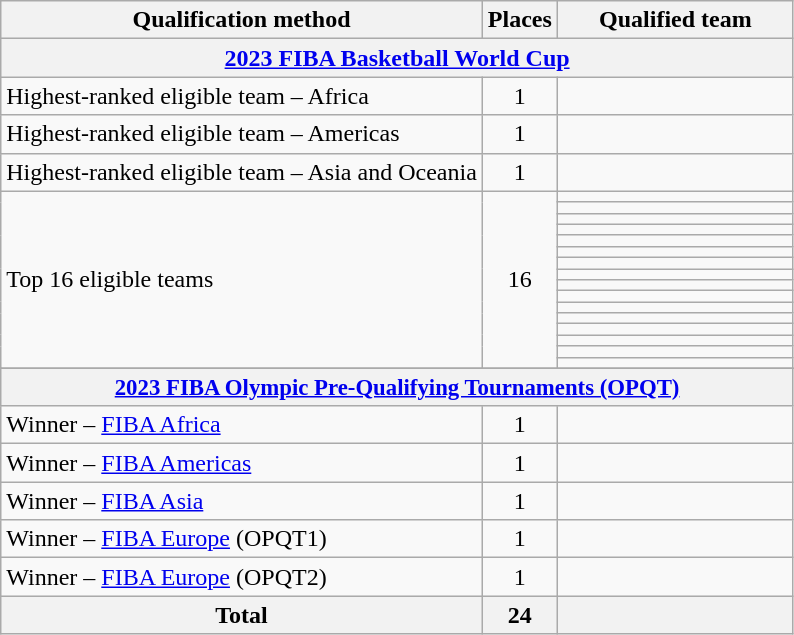<table class="wikitable">
<tr>
<th>Qualification method</th>
<th>Places</th>
<th width=150>Qualified team</th>
</tr>
<tr>
<th colspan=3><a href='#'>2023 FIBA Basketball World Cup</a></th>
</tr>
<tr>
<td>Highest-ranked eligible team – Africa</td>
<td align=center>1</td>
<td></td>
</tr>
<tr>
<td>Highest-ranked eligible team – Americas</td>
<td align=center>1</td>
<td></td>
</tr>
<tr>
<td>Highest-ranked eligible team – Asia and Oceania</td>
<td align=center>1</td>
<td></td>
</tr>
<tr>
<td rowspan=16>Top 16 eligible teams</td>
<td rowspan=16 align=center>16</td>
<td></td>
</tr>
<tr>
<td></td>
</tr>
<tr>
<td></td>
</tr>
<tr>
<td></td>
</tr>
<tr>
<td></td>
</tr>
<tr>
<td></td>
</tr>
<tr>
<td></td>
</tr>
<tr>
<td></td>
</tr>
<tr>
<td></td>
</tr>
<tr>
<td></td>
</tr>
<tr>
<td></td>
</tr>
<tr>
<td></td>
</tr>
<tr>
<td></td>
</tr>
<tr>
<td></td>
</tr>
<tr>
<td></td>
</tr>
<tr>
<td></td>
</tr>
<tr>
</tr>
<tr style="font-size: 95%">
<th colspan=3><a href='#'>2023 FIBA Olympic Pre-Qualifying Tournaments (OPQT)</a></th>
</tr>
<tr>
<td>Winner – <a href='#'>FIBA Africa</a></td>
<td align=center>1</td>
<td></td>
</tr>
<tr>
<td>Winner – <a href='#'>FIBA Americas</a></td>
<td align=center>1</td>
<td></td>
</tr>
<tr>
<td>Winner – <a href='#'>FIBA Asia</a></td>
<td align=center>1</td>
<td></td>
</tr>
<tr>
<td>Winner – <a href='#'>FIBA Europe</a> (OPQT1)</td>
<td align=center>1</td>
<td></td>
</tr>
<tr>
<td>Winner – <a href='#'>FIBA Europe</a> (OPQT2)</td>
<td align=center>1</td>
<td></td>
</tr>
<tr>
<th>Total</th>
<th>24</th>
<th></th>
</tr>
</table>
